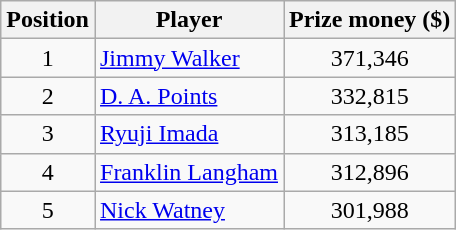<table class="wikitable">
<tr>
<th>Position</th>
<th>Player</th>
<th>Prize money ($)</th>
</tr>
<tr>
<td align=center>1</td>
<td> <a href='#'>Jimmy Walker</a></td>
<td align=center>371,346</td>
</tr>
<tr>
<td align=center>2</td>
<td> <a href='#'>D. A. Points</a></td>
<td align=center>332,815</td>
</tr>
<tr>
<td align=center>3</td>
<td> <a href='#'>Ryuji Imada</a></td>
<td align=center>313,185</td>
</tr>
<tr>
<td align=center>4</td>
<td> <a href='#'>Franklin Langham</a></td>
<td align=center>312,896</td>
</tr>
<tr>
<td align=center>5</td>
<td> <a href='#'>Nick Watney</a></td>
<td align=center>301,988</td>
</tr>
</table>
